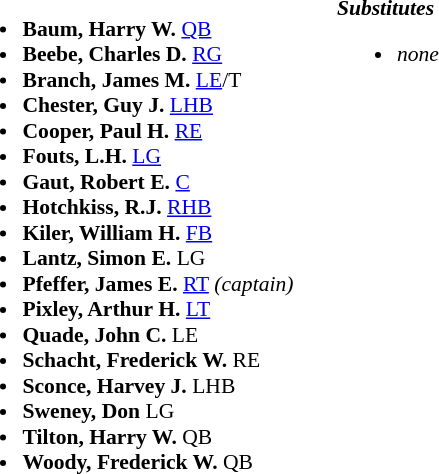<table class="toccolours" style="border-collapse:collapse; font-size:90%;">
<tr>
<td colspan="7" align="center"></td>
</tr>
<tr>
<td valign="top"><br><ul><li><strong>Baum, Harry W. </strong> <a href='#'>QB</a></li><li><strong>Beebe, Charles D. </strong> <a href='#'>RG</a></li><li><strong>Branch, James M. </strong> <a href='#'>LE</a>/T</li><li><strong>Chester, Guy J. </strong> <a href='#'>LHB</a></li><li><strong>Cooper, Paul H. </strong> <a href='#'>RE</a></li><li><strong>Fouts, L.H. </strong> <a href='#'>LG</a></li><li><strong>Gaut, Robert E.</strong> <a href='#'>C</a></li><li><strong>Hotchkiss, R.J. </strong> <a href='#'>RHB</a></li><li><strong>Kiler, William H. </strong> <a href='#'>FB</a></li><li><strong>Lantz, Simon E.</strong> LG</li><li><strong>Pfeffer, James E.</strong> <a href='#'>RT</a>  <em> (captain)</em></li><li><strong>Pixley, Arthur H. </strong> <a href='#'>LT</a></li><li><strong>Quade, John C. </strong> LE</li><li><strong>Schacht, Frederick W. </strong> RE</li><li><strong>Sconce, Harvey J. </strong> LHB</li><li><strong>Sweney, Don </strong> LG</li><li><strong>Tilton, Harry W. </strong> QB</li><li><strong>Woody, Frederick W. </strong> QB</li></ul></td>
<td width="25"> </td>
<td valign="top"><br><strong><em>Substitutes</em></strong><ul><li><em>none</em></li></ul></td>
</tr>
</table>
